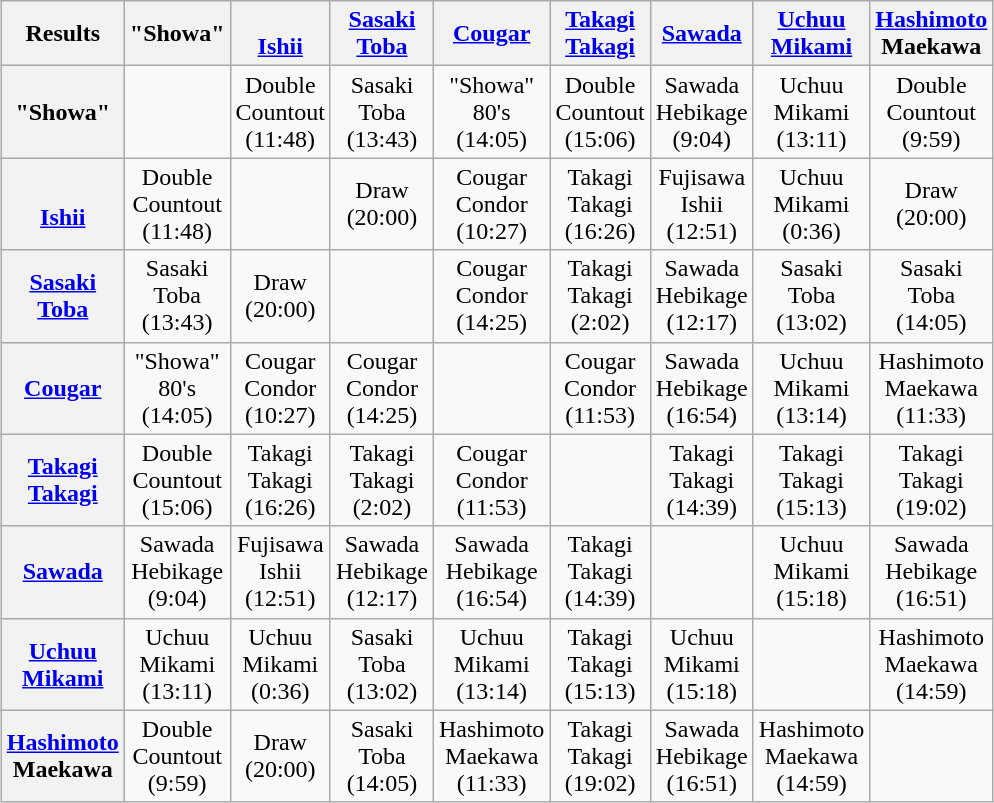<table class="wikitable" style="text-align:center; margin: 1em auto 1em auto">
<tr align="center">
<th>Results</th>
<th>"Showa"<br></th>
<th><br><a href='#'>Ishii</a></th>
<th><a href='#'>Sasaki</a><br><a href='#'>Toba</a></th>
<th><a href='#'>Cougar</a><br></th>
<th><a href='#'>Takagi</a><br><a href='#'>Takagi</a></th>
<th><a href='#'>Sawada</a><br></th>
<th><a href='#'>Uchuu</a><br><a href='#'>Mikami</a></th>
<th><a href='#'>Hashimoto</a><br>Maekawa</th>
</tr>
<tr align="center">
<th>"Showa"<br></th>
<td></td>
<td>Double<br>Countout<br>(11:48)</td>
<td>Sasaki<br>Toba<br>(13:43)</td>
<td>"Showa"<br>80's<br>(14:05)</td>
<td>Double<br>Countout<br>(15:06)</td>
<td>Sawada<br>Hebikage<br>(9:04)</td>
<td>Uchuu<br>Mikami<br>(13:11)</td>
<td>Double<br>Countout<br>(9:59)</td>
</tr>
<tr align="center">
<th><br><a href='#'>Ishii</a></th>
<td>Double<br>Countout<br>(11:48)</td>
<td></td>
<td>Draw<br>(20:00)</td>
<td>Cougar<br>Condor<br>(10:27)</td>
<td>Takagi<br>Takagi<br>(16:26)</td>
<td>Fujisawa<br>Ishii<br>(12:51)</td>
<td>Uchuu<br>Mikami<br>(0:36)</td>
<td>Draw<br>(20:00)</td>
</tr>
<tr align="center">
<th><a href='#'>Sasaki</a><br><a href='#'>Toba</a></th>
<td>Sasaki<br>Toba<br>(13:43)</td>
<td>Draw<br>(20:00)</td>
<td></td>
<td>Cougar<br>Condor<br>(14:25)</td>
<td>Takagi<br>Takagi<br>(2:02)</td>
<td>Sawada<br>Hebikage<br>(12:17)</td>
<td>Sasaki<br>Toba<br>(13:02)</td>
<td>Sasaki<br>Toba<br>(14:05)</td>
</tr>
<tr align="center">
<th><a href='#'>Cougar</a><br></th>
<td>"Showa"<br>80's<br>(14:05)</td>
<td>Cougar<br>Condor<br>(10:27)</td>
<td>Cougar<br>Condor<br>(14:25)</td>
<td></td>
<td>Cougar<br>Condor<br>(11:53)</td>
<td>Sawada<br>Hebikage<br>(16:54)</td>
<td>Uchuu<br>Mikami<br>(13:14)</td>
<td>Hashimoto<br>Maekawa<br>(11:33)</td>
</tr>
<tr align="center">
<th><a href='#'>Takagi</a><br><a href='#'>Takagi</a></th>
<td>Double<br>Countout<br>(15:06)</td>
<td>Takagi<br>Takagi<br>(16:26)</td>
<td>Takagi<br>Takagi<br>(2:02)</td>
<td>Cougar<br>Condor<br>(11:53)</td>
<td></td>
<td>Takagi<br>Takagi<br>(14:39)</td>
<td>Takagi<br>Takagi<br>(15:13)</td>
<td>Takagi<br>Takagi<br>(19:02)</td>
</tr>
<tr align="center">
<th><a href='#'>Sawada</a><br></th>
<td>Sawada<br>Hebikage<br>(9:04)</td>
<td>Fujisawa<br>Ishii<br>(12:51)</td>
<td>Sawada<br>Hebikage<br>(12:17)</td>
<td>Sawada<br>Hebikage<br>(16:54)</td>
<td>Takagi<br>Takagi<br>(14:39)</td>
<td></td>
<td>Uchuu<br>Mikami<br>(15:18)</td>
<td>Sawada<br>Hebikage<br>(16:51)</td>
</tr>
<tr align="center">
<th><a href='#'>Uchuu</a><br><a href='#'>Mikami</a></th>
<td>Uchuu<br>Mikami<br>(13:11)</td>
<td>Uchuu<br>Mikami<br>(0:36)</td>
<td>Sasaki<br>Toba<br>(13:02)</td>
<td>Uchuu<br>Mikami<br>(13:14)</td>
<td>Takagi<br>Takagi<br>(15:13)</td>
<td>Uchuu<br>Mikami<br>(15:18)</td>
<td></td>
<td>Hashimoto<br>Maekawa<br>(14:59)</td>
</tr>
<tr align="center">
<th><a href='#'>Hashimoto</a><br>Maekawa</th>
<td>Double<br>Countout<br>(9:59)</td>
<td>Draw<br>(20:00)</td>
<td>Sasaki<br>Toba<br>(14:05)</td>
<td>Hashimoto<br>Maekawa<br>(11:33)</td>
<td>Takagi<br>Takagi<br>(19:02)</td>
<td>Sawada<br>Hebikage<br>(16:51)</td>
<td>Hashimoto<br>Maekawa<br>(14:59)</td>
<td></td>
</tr>
</table>
